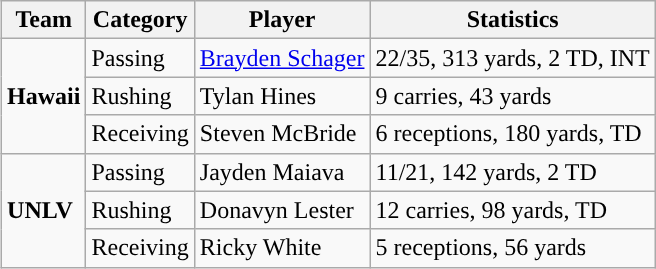<table class="wikitable" style="float: right;">
<tr>
<th>Team</th>
<th>Category</th>
<th>Player</th>
<th>Statistics</th>
</tr>
<tr>
<td rowspan=3><strong>Hawaii</strong></td>
<td>Passing</td>
<td><a href='#'>Brayden Schager</a></td>
<td>22/35, 313 yards, 2 TD, INT</td>
</tr>
<tr>
<td>Rushing</td>
<td>Tylan Hines</td>
<td>9 carries, 43 yards</td>
</tr>
<tr>
<td>Receiving</td>
<td>Steven McBride</td>
<td>6 receptions, 180 yards, TD</td>
</tr>
<tr>
<td rowspan=3><strong>UNLV</strong></td>
<td>Passing</td>
<td>Jayden Maiava</td>
<td>11/21, 142 yards, 2 TD</td>
</tr>
<tr>
<td>Rushing</td>
<td>Donavyn Lester</td>
<td>12 carries, 98 yards, TD</td>
</tr>
<tr>
<td>Receiving</td>
<td>Ricky White</td>
<td>5 receptions, 56 yards</td>
</tr>
</table>
